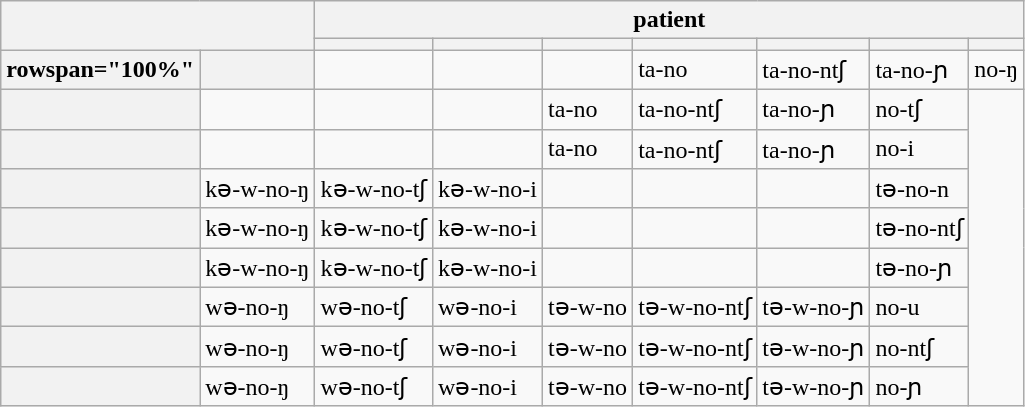<table class="wikitable">
<tr>
<th colspan=2 rowspan=2></th>
<th colspan="100%">patient</th>
</tr>
<tr>
<th></th>
<th></th>
<th></th>
<th></th>
<th></th>
<th></th>
<th></th>
</tr>
<tr>
<th>rowspan="100%" </th>
<th></th>
<td></td>
<td></td>
<td></td>
<td>ta-no</td>
<td>ta-no-ntʃ</td>
<td>ta-no-ɲ</td>
<td>no-ŋ</td>
</tr>
<tr>
<th></th>
<td></td>
<td></td>
<td></td>
<td>ta-no</td>
<td>ta-no-ntʃ</td>
<td>ta-no-ɲ</td>
<td>no-tʃ</td>
</tr>
<tr>
<th></th>
<td></td>
<td></td>
<td></td>
<td>ta-no</td>
<td>ta-no-ntʃ</td>
<td>ta-no-ɲ</td>
<td>no-i</td>
</tr>
<tr>
<th></th>
<td>kə-w-no-ŋ</td>
<td>kə-w-no-tʃ</td>
<td>kə-w-no-i</td>
<td></td>
<td></td>
<td></td>
<td>tə-no-n</td>
</tr>
<tr>
<th></th>
<td>kə-w-no-ŋ</td>
<td>kə-w-no-tʃ</td>
<td>kə-w-no-i</td>
<td></td>
<td></td>
<td></td>
<td>tə-no-ntʃ</td>
</tr>
<tr>
<th></th>
<td>kə-w-no-ŋ</td>
<td>kə-w-no-tʃ</td>
<td>kə-w-no-i</td>
<td></td>
<td></td>
<td></td>
<td>tə-no-ɲ</td>
</tr>
<tr>
<th></th>
<td>wə-no-ŋ</td>
<td>wə-no-tʃ</td>
<td>wə-no-i</td>
<td>tə-w-no</td>
<td>tə-w-no-ntʃ</td>
<td>tə-w-no-ɲ</td>
<td>no-u</td>
</tr>
<tr>
<th></th>
<td>wə-no-ŋ</td>
<td>wə-no-tʃ</td>
<td>wə-no-i</td>
<td>tə-w-no</td>
<td>tə-w-no-ntʃ</td>
<td>tə-w-no-ɲ</td>
<td>no-ntʃ</td>
</tr>
<tr>
<th></th>
<td>wə-no-ŋ</td>
<td>wə-no-tʃ</td>
<td>wə-no-i</td>
<td>tə-w-no</td>
<td>tə-w-no-ntʃ</td>
<td>tə-w-no-ɲ</td>
<td>no-ɲ</td>
</tr>
</table>
